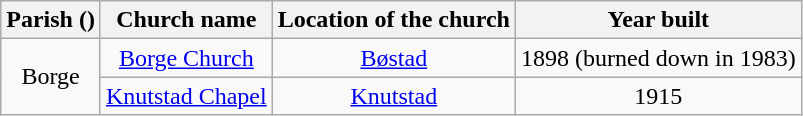<table class="wikitable" style="text-align:center">
<tr>
<th>Parish ()</th>
<th>Church name</th>
<th>Location of the church</th>
<th>Year built</th>
</tr>
<tr>
<td rowspan="2">Borge</td>
<td><a href='#'>Borge Church</a></td>
<td><a href='#'>Bøstad</a></td>
<td>1898 (burned down in 1983)</td>
</tr>
<tr>
<td><a href='#'>Knutstad Chapel</a></td>
<td><a href='#'>Knutstad</a></td>
<td>1915</td>
</tr>
</table>
